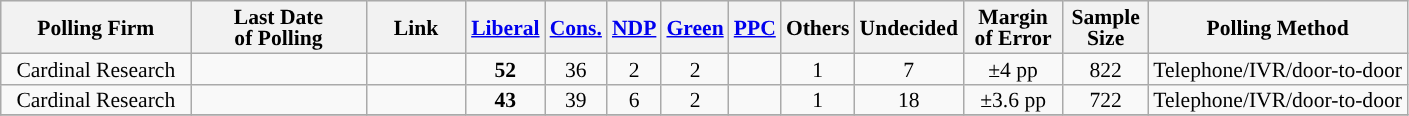<table class="wikitable sortable" style="text-align:center;font-size:90%;line-height:14px;">
<tr style="background:#e9e9e9;">
<th style="width:120px">Polling Firm</th>
<th style="width:110px">Last Date<br>of Polling</th>
<th style="width:60px" class="unsortable">Link</th>
<th style="background-color:"><a href='#'>Liberal</a></th>
<th style="background-color:"><a href='#'>Cons.</a></th>
<th style="background-color:"><a href='#'>NDP</a></th>
<th style="background-color:"><a href='#'>Green</a></th>
<th style="background-color:"><a href='#'><span>PPC</span></a></th>
<th style="background-color:">Others</th>
<th style="background-color:">Undecided</th>
<th style="width:60px;" class=unsortable>Margin<br>of Error</th>
<th style="width:50px;" class=unsortable>Sample<br>Size</th>
<th class=unsortable>Polling Method</th>
</tr>
<tr>
<td>Cardinal Research</td>
<td></td>
<td></td>
<td><strong>52</strong></td>
<td>36</td>
<td>2</td>
<td>2</td>
<td></td>
<td>1</td>
<td>7</td>
<td>±4 pp</td>
<td>822</td>
<td>Telephone/IVR/door-to-door</td>
</tr>
<tr>
<td>Cardinal Research</td>
<td></td>
<td></td>
<td><strong>43</strong></td>
<td>39</td>
<td>6</td>
<td>2</td>
<td></td>
<td>1</td>
<td>18</td>
<td>±3.6 pp</td>
<td>722</td>
<td>Telephone/IVR/door-to-door</td>
</tr>
<tr>
</tr>
</table>
